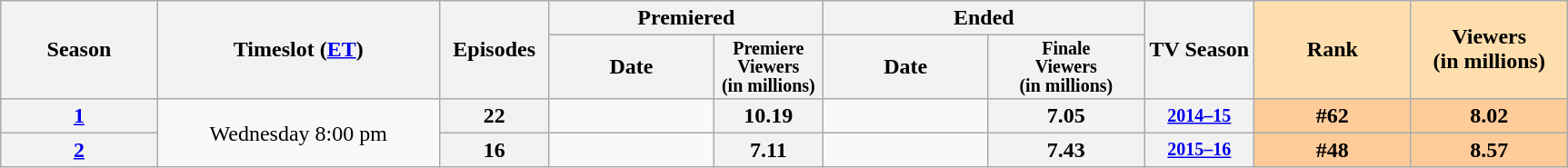<table class="wikitable">
<tr>
<th style="width:10%;" rowspan="2">Season</th>
<th style="width:18%;" rowspan="2">Timeslot (<a href='#'>ET</a>)</th>
<th style="width:7%;" rowspan="2">Episodes</th>
<th colspan=2>Premiered</th>
<th colspan=2>Ended</th>
<th style="width:7%;" rowspan="2">TV Season</th>
<th style="width:10%; background:#ffdead;" rowspan="2">Rank</th>
<th style="width:10%; background:#ffdead;" rowspan="2">Viewers<br>(in millions)</th>
</tr>
<tr>
<th>Date</th>
<th span style="width:7%; font-size:smaller; line-height:100%;">Premiere<br>Viewers<br>(in millions)</th>
<th>Date</th>
<th span style="width:10%; font-size:smaller; line-height:100%;">Finale<br>Viewers<br>(in millions)</th>
</tr>
<tr>
<th><a href='#'>1</a></th>
<td rowspan="2" style="text-align:center;">Wednesday 8:00 pm</td>
<th>22</th>
<td style="font-size:11px;line-height:110%"></td>
<th>10.19</th>
<td style="font-size:11px;line-height:110%"></td>
<th>7.05</th>
<th style="font-size:smaller"><a href='#'>2014–15</a></th>
<th style="background:#fc9;">#62</th>
<th style="background:#fc9;">8.02</th>
</tr>
<tr>
<th><a href='#'>2</a></th>
<th>16</th>
<td style="font-size:11px;line-height:110%"></td>
<th>7.11</th>
<td style="font-size:11px;line-height:110%"></td>
<th>7.43</th>
<th style="font-size:smaller"><a href='#'>2015–16</a></th>
<th style="background:#fc9;">#48</th>
<th style="background:#fc9;">8.57</th>
</tr>
</table>
